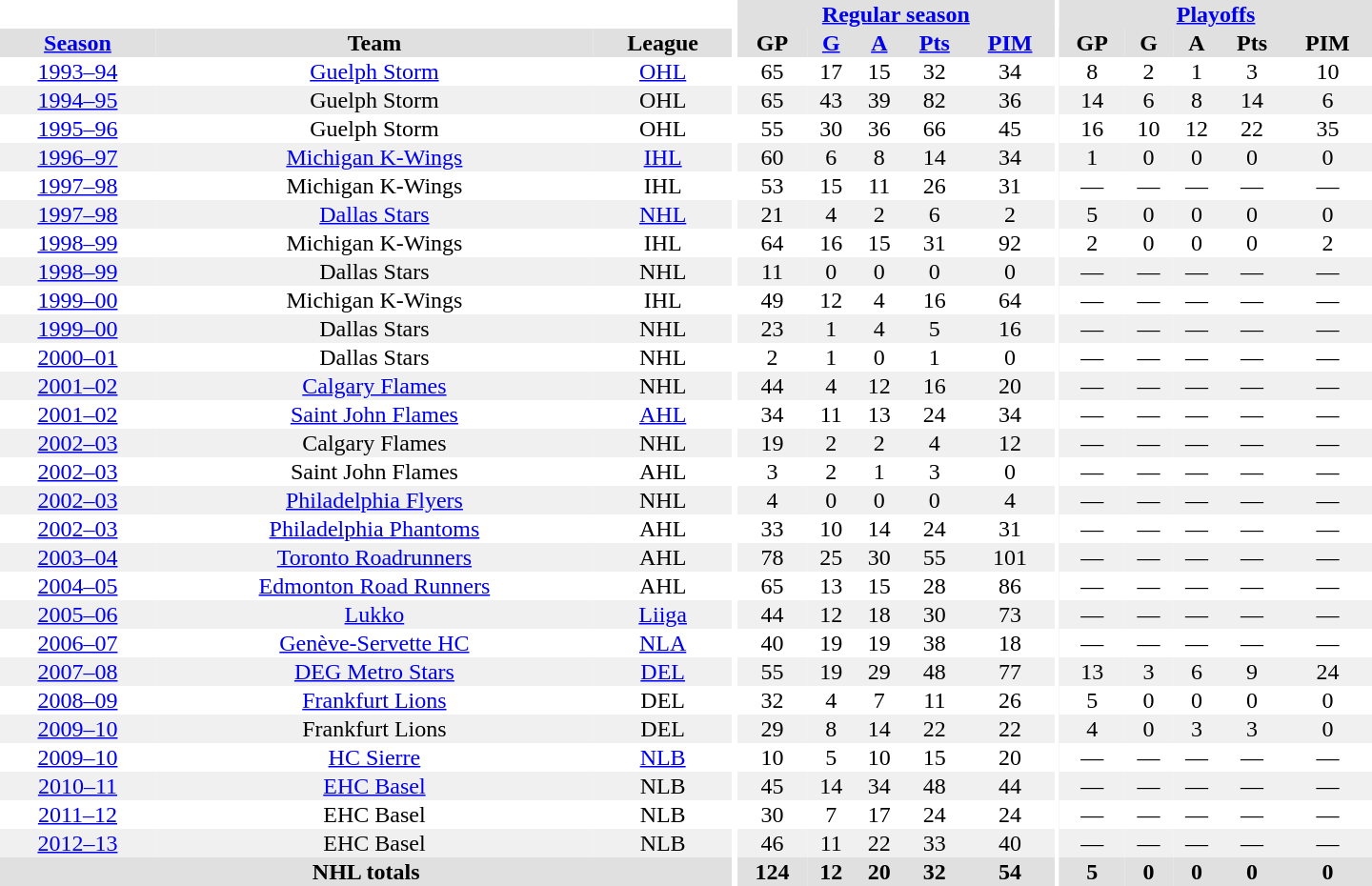<table border="0" cellpadding="1" cellspacing="0" style="text-align:center; width:60em">
<tr bgcolor="#e0e0e0">
<th colspan="3" bgcolor="#ffffff"></th>
<th rowspan="99" bgcolor="#ffffff"></th>
<th colspan="5"><a href='#'>Regular season</a></th>
<th rowspan="99" bgcolor="#ffffff"></th>
<th colspan="5"><a href='#'>Playoffs</a></th>
</tr>
<tr bgcolor="#e0e0e0">
<th><a href='#'>Season</a></th>
<th>Team</th>
<th>League</th>
<th>GP</th>
<th><a href='#'>G</a></th>
<th><a href='#'>A</a></th>
<th><a href='#'>Pts</a></th>
<th><a href='#'>PIM</a></th>
<th>GP</th>
<th>G</th>
<th>A</th>
<th>Pts</th>
<th>PIM</th>
</tr>
<tr>
<td><a href='#'>1993–94</a></td>
<td><a href='#'>Guelph Storm</a></td>
<td><a href='#'>OHL</a></td>
<td>65</td>
<td>17</td>
<td>15</td>
<td>32</td>
<td>34</td>
<td>8</td>
<td>2</td>
<td>1</td>
<td>3</td>
<td>10</td>
</tr>
<tr bgcolor="#f0f0f0">
<td><a href='#'>1994–95</a></td>
<td>Guelph Storm</td>
<td>OHL</td>
<td>65</td>
<td>43</td>
<td>39</td>
<td>82</td>
<td>36</td>
<td>14</td>
<td>6</td>
<td>8</td>
<td>14</td>
<td>6</td>
</tr>
<tr>
<td><a href='#'>1995–96</a></td>
<td>Guelph Storm</td>
<td>OHL</td>
<td>55</td>
<td>30</td>
<td>36</td>
<td>66</td>
<td>45</td>
<td>16</td>
<td>10</td>
<td>12</td>
<td>22</td>
<td>35</td>
</tr>
<tr bgcolor="#f0f0f0">
<td><a href='#'>1996–97</a></td>
<td><a href='#'>Michigan K-Wings</a></td>
<td><a href='#'>IHL</a></td>
<td>60</td>
<td>6</td>
<td>8</td>
<td>14</td>
<td>34</td>
<td>1</td>
<td>0</td>
<td>0</td>
<td>0</td>
<td>0</td>
</tr>
<tr>
<td><a href='#'>1997–98</a></td>
<td>Michigan K-Wings</td>
<td>IHL</td>
<td>53</td>
<td>15</td>
<td>11</td>
<td>26</td>
<td>31</td>
<td>—</td>
<td>—</td>
<td>—</td>
<td>—</td>
<td>—</td>
</tr>
<tr bgcolor="#f0f0f0">
<td><a href='#'>1997–98</a></td>
<td><a href='#'>Dallas Stars</a></td>
<td><a href='#'>NHL</a></td>
<td>21</td>
<td>4</td>
<td>2</td>
<td>6</td>
<td>2</td>
<td>5</td>
<td>0</td>
<td>0</td>
<td>0</td>
<td>0</td>
</tr>
<tr>
<td><a href='#'>1998–99</a></td>
<td>Michigan K-Wings</td>
<td>IHL</td>
<td>64</td>
<td>16</td>
<td>15</td>
<td>31</td>
<td>92</td>
<td>2</td>
<td>0</td>
<td>0</td>
<td>0</td>
<td>2</td>
</tr>
<tr bgcolor="#f0f0f0">
<td><a href='#'>1998–99</a></td>
<td>Dallas Stars</td>
<td>NHL</td>
<td>11</td>
<td>0</td>
<td>0</td>
<td>0</td>
<td>0</td>
<td>—</td>
<td>—</td>
<td>—</td>
<td>—</td>
<td>—</td>
</tr>
<tr>
<td><a href='#'>1999–00</a></td>
<td>Michigan K-Wings</td>
<td>IHL</td>
<td>49</td>
<td>12</td>
<td>4</td>
<td>16</td>
<td>64</td>
<td>—</td>
<td>—</td>
<td>—</td>
<td>—</td>
<td>—</td>
</tr>
<tr bgcolor="#f0f0f0">
<td><a href='#'>1999–00</a></td>
<td>Dallas Stars</td>
<td>NHL</td>
<td>23</td>
<td>1</td>
<td>4</td>
<td>5</td>
<td>16</td>
<td>—</td>
<td>—</td>
<td>—</td>
<td>—</td>
<td>—</td>
</tr>
<tr>
<td><a href='#'>2000–01</a></td>
<td>Dallas Stars</td>
<td>NHL</td>
<td>2</td>
<td>1</td>
<td>0</td>
<td>1</td>
<td>0</td>
<td>—</td>
<td>—</td>
<td>—</td>
<td>—</td>
<td>—</td>
</tr>
<tr bgcolor="#f0f0f0">
<td><a href='#'>2001–02</a></td>
<td><a href='#'>Calgary Flames</a></td>
<td>NHL</td>
<td>44</td>
<td>4</td>
<td>12</td>
<td>16</td>
<td>20</td>
<td>—</td>
<td>—</td>
<td>—</td>
<td>—</td>
<td>—</td>
</tr>
<tr>
<td><a href='#'>2001–02</a></td>
<td><a href='#'>Saint John Flames</a></td>
<td><a href='#'>AHL</a></td>
<td>34</td>
<td>11</td>
<td>13</td>
<td>24</td>
<td>34</td>
<td>—</td>
<td>—</td>
<td>—</td>
<td>—</td>
<td>—</td>
</tr>
<tr bgcolor="#f0f0f0">
<td><a href='#'>2002–03</a></td>
<td>Calgary Flames</td>
<td>NHL</td>
<td>19</td>
<td>2</td>
<td>2</td>
<td>4</td>
<td>12</td>
<td>—</td>
<td>—</td>
<td>—</td>
<td>—</td>
<td>—</td>
</tr>
<tr>
<td><a href='#'>2002–03</a></td>
<td>Saint John Flames</td>
<td>AHL</td>
<td>3</td>
<td>2</td>
<td>1</td>
<td>3</td>
<td>0</td>
<td>—</td>
<td>—</td>
<td>—</td>
<td>—</td>
<td>—</td>
</tr>
<tr bgcolor="#f0f0f0">
<td><a href='#'>2002–03</a></td>
<td><a href='#'>Philadelphia Flyers</a></td>
<td>NHL</td>
<td>4</td>
<td>0</td>
<td>0</td>
<td>0</td>
<td>4</td>
<td>—</td>
<td>—</td>
<td>—</td>
<td>—</td>
<td>—</td>
</tr>
<tr>
<td><a href='#'>2002–03</a></td>
<td><a href='#'>Philadelphia Phantoms</a></td>
<td>AHL</td>
<td>33</td>
<td>10</td>
<td>14</td>
<td>24</td>
<td>31</td>
<td>—</td>
<td>—</td>
<td>—</td>
<td>—</td>
<td>—</td>
</tr>
<tr bgcolor="#f0f0f0">
<td><a href='#'>2003–04</a></td>
<td><a href='#'>Toronto Roadrunners</a></td>
<td>AHL</td>
<td>78</td>
<td>25</td>
<td>30</td>
<td>55</td>
<td>101</td>
<td>—</td>
<td>—</td>
<td>—</td>
<td>—</td>
<td>—</td>
</tr>
<tr>
<td><a href='#'>2004–05</a></td>
<td><a href='#'>Edmonton Road Runners</a></td>
<td>AHL</td>
<td>65</td>
<td>13</td>
<td>15</td>
<td>28</td>
<td>86</td>
<td>—</td>
<td>—</td>
<td>—</td>
<td>—</td>
<td>—</td>
</tr>
<tr bgcolor="#f0f0f0">
<td><a href='#'>2005–06</a></td>
<td><a href='#'>Lukko</a></td>
<td><a href='#'>Liiga</a></td>
<td>44</td>
<td>12</td>
<td>18</td>
<td>30</td>
<td>73</td>
<td>—</td>
<td>—</td>
<td>—</td>
<td>—</td>
<td>—</td>
</tr>
<tr>
<td><a href='#'>2006–07</a></td>
<td><a href='#'>Genève-Servette HC</a></td>
<td><a href='#'>NLA</a></td>
<td>40</td>
<td>19</td>
<td>19</td>
<td>38</td>
<td>18</td>
<td>—</td>
<td>—</td>
<td>—</td>
<td>—</td>
<td>—</td>
</tr>
<tr bgcolor="#f0f0f0">
<td><a href='#'>2007–08</a></td>
<td><a href='#'>DEG Metro Stars</a></td>
<td><a href='#'>DEL</a></td>
<td>55</td>
<td>19</td>
<td>29</td>
<td>48</td>
<td>77</td>
<td>13</td>
<td>3</td>
<td>6</td>
<td>9</td>
<td>24</td>
</tr>
<tr>
<td><a href='#'>2008–09</a></td>
<td><a href='#'>Frankfurt Lions</a></td>
<td>DEL</td>
<td>32</td>
<td>4</td>
<td>7</td>
<td>11</td>
<td>26</td>
<td>5</td>
<td>0</td>
<td>0</td>
<td>0</td>
<td>0</td>
</tr>
<tr bgcolor="#f0f0f0">
<td><a href='#'>2009–10</a></td>
<td>Frankfurt Lions</td>
<td>DEL</td>
<td>29</td>
<td>8</td>
<td>14</td>
<td>22</td>
<td>22</td>
<td>4</td>
<td>0</td>
<td>3</td>
<td>3</td>
<td>0</td>
</tr>
<tr>
<td><a href='#'>2009–10</a></td>
<td><a href='#'>HC Sierre</a></td>
<td><a href='#'>NLB</a></td>
<td>10</td>
<td>5</td>
<td>10</td>
<td>15</td>
<td>20</td>
<td>—</td>
<td>—</td>
<td>—</td>
<td>—</td>
<td>—</td>
</tr>
<tr bgcolor="#f0f0f0">
<td><a href='#'>2010–11</a></td>
<td><a href='#'>EHC Basel</a></td>
<td>NLB</td>
<td>45</td>
<td>14</td>
<td>34</td>
<td>48</td>
<td>44</td>
<td>—</td>
<td>—</td>
<td>—</td>
<td>—</td>
<td>—</td>
</tr>
<tr>
<td><a href='#'>2011–12</a></td>
<td>EHC Basel</td>
<td>NLB</td>
<td>30</td>
<td>7</td>
<td>17</td>
<td>24</td>
<td>24</td>
<td>—</td>
<td>—</td>
<td>—</td>
<td>—</td>
<td>—</td>
</tr>
<tr bgcolor="#f0f0f0">
<td><a href='#'>2012–13</a></td>
<td>EHC Basel</td>
<td>NLB</td>
<td>46</td>
<td>11</td>
<td>22</td>
<td>33</td>
<td>40</td>
<td>—</td>
<td>—</td>
<td>—</td>
<td>—</td>
<td>—</td>
</tr>
<tr>
</tr>
<tr ALIGN="center" bgcolor="#e0e0e0">
<th colspan="3">NHL totals</th>
<th ALIGN="center">124</th>
<th ALIGN="center">12</th>
<th ALIGN="center">20</th>
<th ALIGN="center">32</th>
<th ALIGN="center">54</th>
<th ALIGN="center">5</th>
<th ALIGN="center">0</th>
<th ALIGN="center">0</th>
<th ALIGN="center">0</th>
<th ALIGN="center">0</th>
</tr>
</table>
